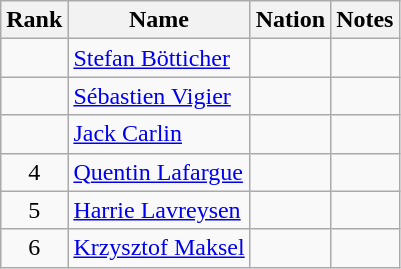<table class="wikitable sortable" style="text-align:center">
<tr>
<th>Rank</th>
<th>Name</th>
<th>Nation</th>
<th>Notes</th>
</tr>
<tr>
<td></td>
<td align=left><a href='#'>Stefan Bötticher</a></td>
<td align=left></td>
<td></td>
</tr>
<tr>
<td></td>
<td align=left><a href='#'>Sébastien Vigier</a></td>
<td align=left></td>
<td></td>
</tr>
<tr>
<td></td>
<td align=left><a href='#'>Jack Carlin</a></td>
<td align=left></td>
<td></td>
</tr>
<tr>
<td>4</td>
<td align=left><a href='#'>Quentin Lafargue</a></td>
<td align=left></td>
<td></td>
</tr>
<tr>
<td>5</td>
<td align=left><a href='#'>Harrie Lavreysen</a></td>
<td align=left></td>
<td></td>
</tr>
<tr>
<td>6</td>
<td align=left><a href='#'>Krzysztof Maksel</a></td>
<td align=left></td>
<td></td>
</tr>
</table>
